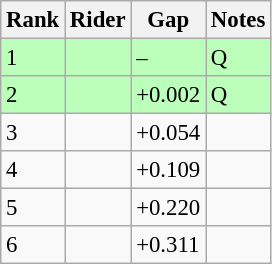<table class="wikitable" style="font-size:95%" style="text-align:center; width:35em;">
<tr>
<th>Rank</th>
<th>Rider</th>
<th>Gap</th>
<th>Notes</th>
</tr>
<tr bgcolor=bbffbb>
<td>1</td>
<td align=left></td>
<td>–</td>
<td>Q</td>
</tr>
<tr bgcolor=bbffbb>
<td>2</td>
<td align=left></td>
<td>+0.002</td>
<td>Q</td>
</tr>
<tr>
<td>3</td>
<td align=left></td>
<td>+0.054</td>
<td></td>
</tr>
<tr>
<td>4</td>
<td align=left></td>
<td>+0.109</td>
<td></td>
</tr>
<tr>
<td>5</td>
<td align=left></td>
<td>+0.220</td>
<td></td>
</tr>
<tr>
<td>6</td>
<td align=left></td>
<td>+0.311</td>
<td></td>
</tr>
</table>
